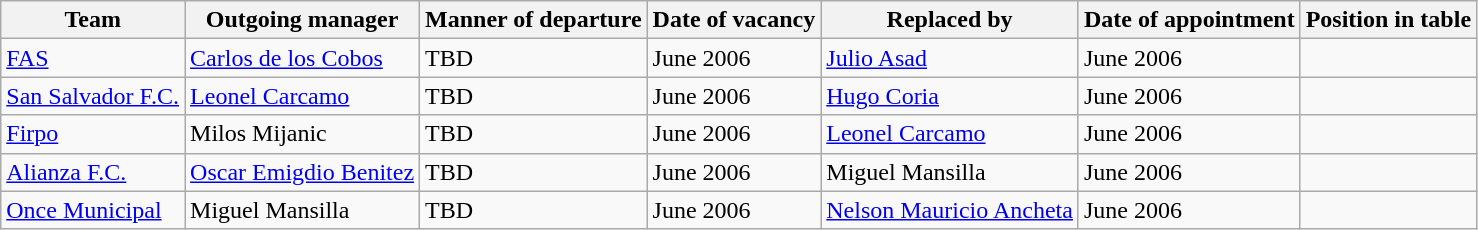<table class="wikitable">
<tr>
<th>Team</th>
<th>Outgoing manager</th>
<th>Manner of departure</th>
<th>Date of vacancy</th>
<th>Replaced by</th>
<th>Date of appointment</th>
<th>Position in table</th>
</tr>
<tr>
<td><a href='#'>FAS</a></td>
<td> <a href='#'>Carlos de los Cobos</a></td>
<td>TBD</td>
<td>June 2006</td>
<td> <a href='#'>Julio Asad</a></td>
<td>June 2006</td>
<td></td>
</tr>
<tr>
<td><a href='#'>San Salvador F.C.</a></td>
<td> <a href='#'>Leonel Carcamo</a></td>
<td>TBD</td>
<td>June 2006</td>
<td> <a href='#'>Hugo Coria</a></td>
<td>June 2006</td>
<td></td>
</tr>
<tr>
<td><a href='#'>Firpo</a></td>
<td> Milos Mijanic</td>
<td>TBD</td>
<td>June 2006</td>
<td> <a href='#'>Leonel Carcamo</a></td>
<td>June 2006</td>
<td></td>
</tr>
<tr>
<td><a href='#'>Alianza F.C.</a></td>
<td> <a href='#'>Oscar Emigdio Benitez</a></td>
<td>TBD</td>
<td>June 2006</td>
<td> Miguel Mansilla</td>
<td>June 2006</td>
<td></td>
</tr>
<tr>
<td><a href='#'>Once Municipal</a></td>
<td> Miguel Mansilla</td>
<td>TBD</td>
<td>June 2006</td>
<td> <a href='#'>Nelson Mauricio Ancheta</a></td>
<td>June 2006</td>
<td></td>
</tr>
</table>
